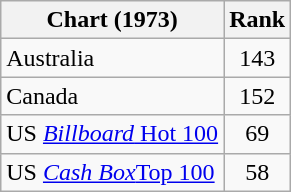<table class="wikitable sortable">
<tr>
<th>Chart (1973)</th>
<th>Rank<br></th>
</tr>
<tr>
<td>Australia</td>
<td style="text-align:center;">143</td>
</tr>
<tr>
<td>Canada</td>
<td style="text-align:center;">152</td>
</tr>
<tr>
<td>US <a href='#'><em>Billboard</em> Hot 100</a></td>
<td align="center">69</td>
</tr>
<tr>
<td>US <a href='#'><em>Cash Box</em>Top 100</a></td>
<td style="text-align:center;">58</td>
</tr>
</table>
